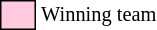<table class="toccolours" style="font-size:85%; white-space:nowrap">
<tr>
<td style="background:#FFCADE; border:1px solid black">      </td>
<td>Winning team</td>
</tr>
</table>
